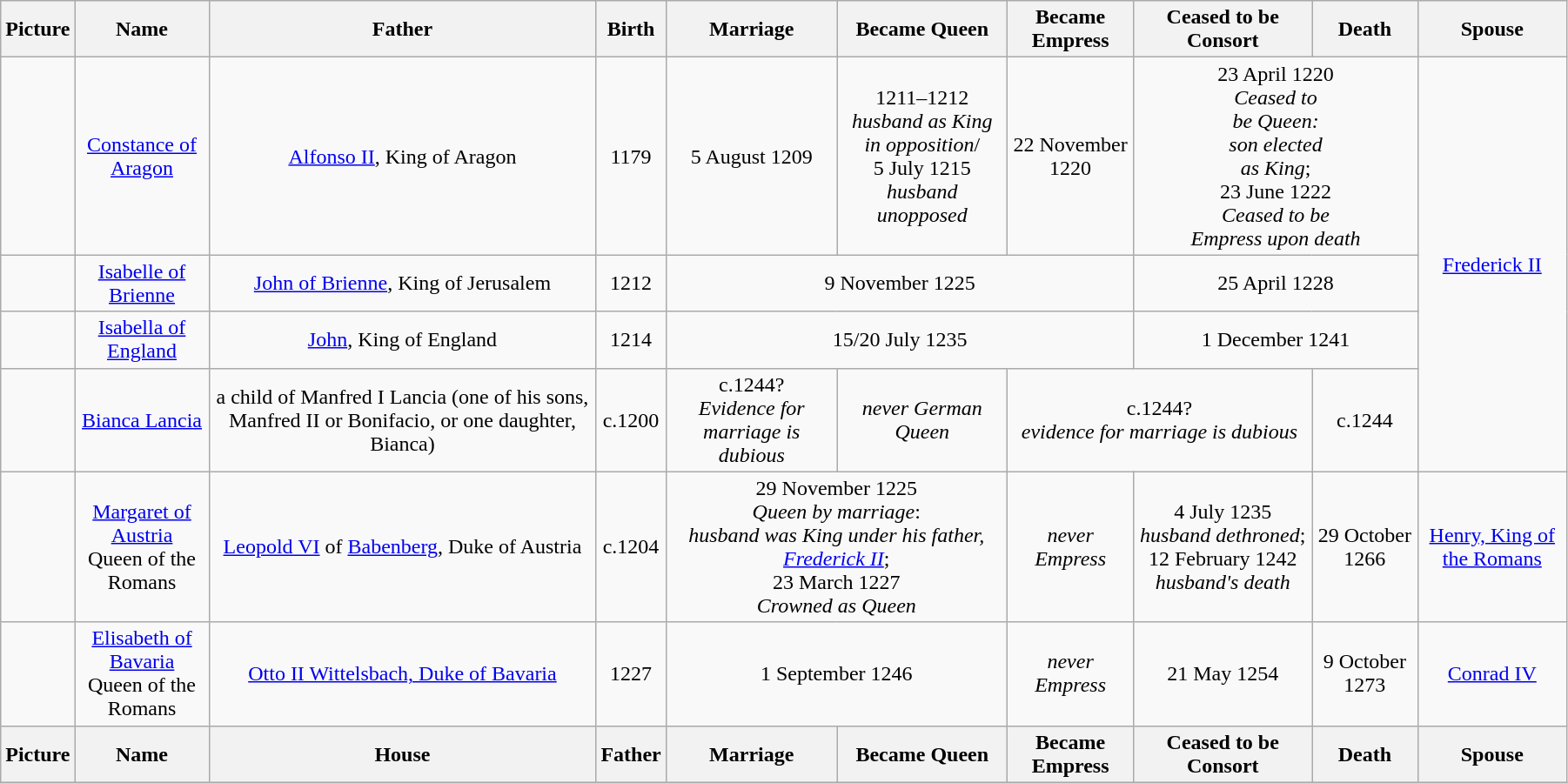<table width=95% class="wikitable">
<tr>
<th>Picture</th>
<th>Name</th>
<th>Father</th>
<th>Birth</th>
<th>Marriage</th>
<th>Became Queen</th>
<th>Became Empress</th>
<th>Ceased to be Consort</th>
<th>Death</th>
<th>Spouse</th>
</tr>
<tr>
<td align="center"></td>
<td align=center><a href='#'>Constance of Aragon</a></td>
<td align="center"><a href='#'>Alfonso II</a>, King of Aragon</td>
<td align="center">1179</td>
<td align="center">5 August 1209</td>
<td align="center">1211–1212<br><em>husband as King in opposition</em>/<br>5 July 1215<br><em>husband unopposed</em></td>
<td align="center">22 November 1220</td>
<td align="center" colspan="2">23 April 1220<br><em>Ceased to<br> be Queen: <br> son elected<br> as King</em>; <br> 23 June 1222<br><em>Ceased to be<br> Empress upon death</em></td>
<td align="center" rowspan="4"><a href='#'>Frederick II</a></td>
</tr>
<tr>
<td align=center></td>
<td align=center><a href='#'>Isabelle of Brienne</a></td>
<td align="center"><a href='#'>John of Brienne</a>, King of Jerusalem</td>
<td align="center">1212</td>
<td align="center" colspan="3">9 November 1225</td>
<td align="center" colspan="2">25 April 1228</td>
</tr>
<tr>
<td align=center></td>
<td align=center><a href='#'>Isabella of England</a></td>
<td align="center"><a href='#'>John</a>, King of England</td>
<td align="center">1214</td>
<td align="center" colspan="3">15/20 July 1235</td>
<td align="center" colspan="2">1 December 1241</td>
</tr>
<tr>
<td align=center></td>
<td align=center><a href='#'>Bianca Lancia</a></td>
<td align=center>a child of Manfred I Lancia (one of his sons, Manfred II or Bonifacio, or one daughter, Bianca)</td>
<td align=center>c.1200</td>
<td align=center>c.1244?<br><em>Evidence for marriage is dubious</em></td>
<td align=center><em>never German Queen</em></td>
<td align=center colspan=2>c.1244?<br><em>evidence for marriage is dubious</em></td>
<td align=center>c.1244</td>
</tr>
<tr>
<td align=center></td>
<td align=center><a href='#'>Margaret of Austria</a><br>Queen of the Romans</td>
<td align="center"><a href='#'>Leopold VI</a> of <a href='#'>Babenberg</a>, Duke of Austria</td>
<td align="center">c.1204</td>
<td align="center" colspan="2">29 November 1225<br><em>Queen by marriage</em>:<br><em>husband was King under his father, <a href='#'>Frederick II</a></em>;<br>23 March 1227<br> <em>Crowned as Queen</em></td>
<td align="center"><em>never Empress</em></td>
<td align="center">4 July 1235 <em>husband dethroned</em>;<br> 12 February 1242 <em>husband's death</em></td>
<td align="center">29 October 1266</td>
<td align="center"><a href='#'>Henry, King of the Romans</a></td>
</tr>
<tr>
<td align=center></td>
<td align=center><a href='#'>Elisabeth of Bavaria</a><br>Queen of the Romans</td>
<td align="center"><a href='#'>Otto II Wittelsbach, Duke of Bavaria</a></td>
<td align="center">1227</td>
<td align="center" colspan="2">1 September 1246</td>
<td align="center"><em>never Empress</em></td>
<td align="center">21 May 1254</td>
<td align="center">9 October 1273</td>
<td align="center"><a href='#'>Conrad IV</a></td>
</tr>
<tr>
<th>Picture</th>
<th>Name</th>
<th>House</th>
<th>Father</th>
<th>Marriage</th>
<th>Became Queen</th>
<th>Became Empress</th>
<th>Ceased to be Consort</th>
<th>Death</th>
<th>Spouse</th>
</tr>
</table>
